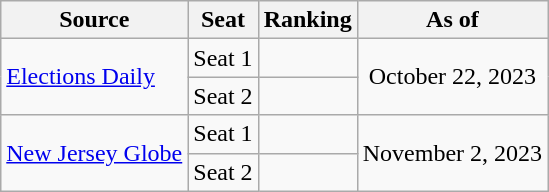<table class="wikitable" style="text-align:center">
<tr>
<th>Source</th>
<th>Seat</th>
<th>Ranking</th>
<th>As of</th>
</tr>
<tr>
<td align=left rowspan="2"><a href='#'>Elections Daily</a></td>
<td>Seat 1</td>
<td></td>
<td rowspan="2">October 22, 2023</td>
</tr>
<tr>
<td>Seat 2</td>
<td></td>
</tr>
<tr>
<td align=left rowspan="2"><a href='#'>New Jersey Globe</a></td>
<td>Seat 1</td>
<td></td>
<td rowspan="2">November 2, 2023</td>
</tr>
<tr>
<td>Seat 2</td>
<td></td>
</tr>
</table>
